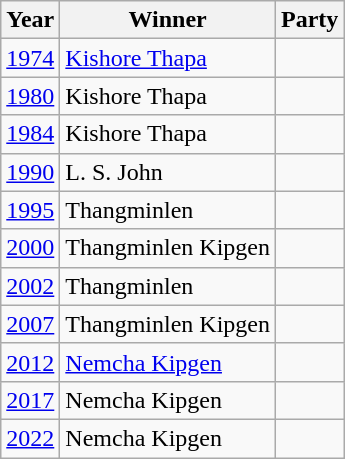<table class="wikitable">
<tr>
<th>Year</th>
<th>Winner</th>
<th colspan="2">Party</th>
</tr>
<tr>
<td><a href='#'>1974</a></td>
<td><a href='#'>Kishore Thapa</a></td>
<td></td>
</tr>
<tr>
<td><a href='#'>1980</a></td>
<td>Kishore Thapa</td>
<td></td>
</tr>
<tr>
<td><a href='#'>1984</a></td>
<td>Kishore Thapa</td>
<td></td>
</tr>
<tr>
<td><a href='#'>1990</a></td>
<td>L. S. John</td>
<td></td>
</tr>
<tr>
<td><a href='#'>1995</a></td>
<td>Thangminlen</td>
<td></td>
</tr>
<tr>
<td><a href='#'>2000</a></td>
<td>Thangminlen Kipgen</td>
<td></td>
</tr>
<tr>
<td><a href='#'>2002</a></td>
<td>Thangminlen</td>
<td></td>
</tr>
<tr>
<td><a href='#'>2007</a></td>
<td>Thangminlen Kipgen</td>
<td></td>
</tr>
<tr>
<td><a href='#'>2012</a></td>
<td><a href='#'>Nemcha Kipgen</a></td>
<td></td>
</tr>
<tr>
<td><a href='#'>2017</a></td>
<td>Nemcha Kipgen</td>
<td></td>
</tr>
<tr>
<td><a href='#'>2022</a></td>
<td>Nemcha Kipgen</td>
<td></td>
</tr>
</table>
